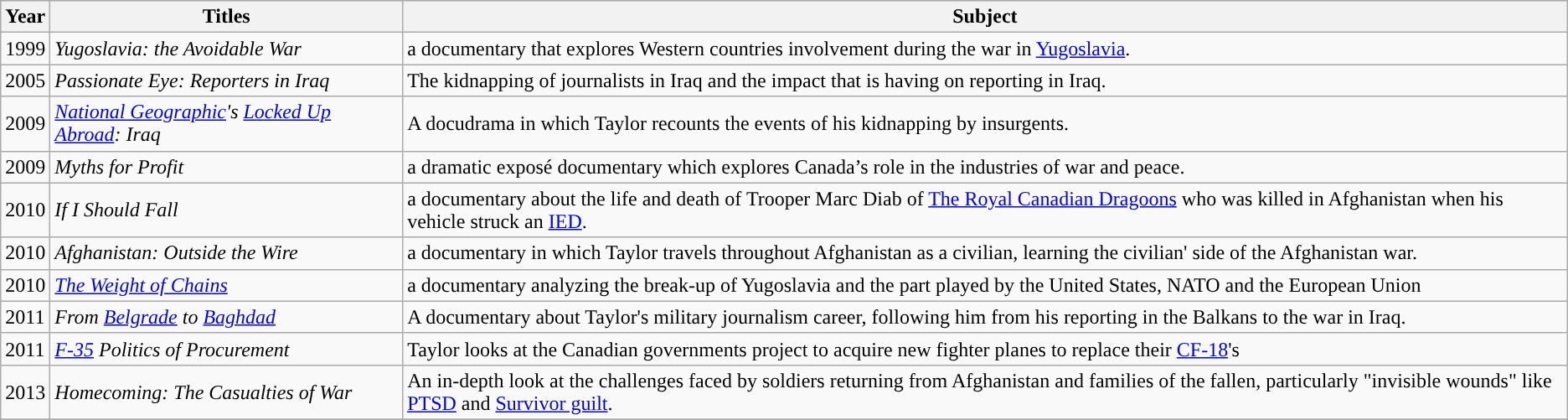<table class="wikitable">
<tr style="background:#ccc;">
<th>Year</th>
<th>Titles</th>
<th>Subject</th>
</tr>
<tr>
<td>1999</td>
<td><em>Yugoslavia: the Avoidable War</em></td>
<td>a documentary that explores Western countries involvement during the war in <a href='#'>Yugoslavia</a>.</td>
</tr>
<tr>
<td>2005</td>
<td><em>Passionate Eye: Reporters in Iraq</em></td>
<td>The kidnapping of journalists in Iraq and the impact that is having on reporting in Iraq.</td>
</tr>
<tr>
<td>2009</td>
<td><em><a href='#'>National Geographic</a>'s <a href='#'>Locked Up Abroad</a>: Iraq</em></td>
<td>A docudrama in which Taylor recounts the events of his kidnapping by insurgents.</td>
</tr>
<tr>
<td>2009</td>
<td><em>Myths for Profit</em></td>
<td>a dramatic exposé documentary which explores Canada’s role in the industries of war and peace.</td>
</tr>
<tr>
<td>2010</td>
<td><em>If I Should Fall</em></td>
<td>a documentary about the life and death of Trooper Marc Diab of <a href='#'>The Royal Canadian Dragoons</a> who was killed in Afghanistan when his vehicle struck an <a href='#'>IED</a>.</td>
</tr>
<tr>
<td>2010</td>
<td><em>Afghanistan: Outside the Wire</em></td>
<td>a documentary in which Taylor travels throughout Afghanistan as a civilian, learning the civilian' side of the Afghanistan war.</td>
</tr>
<tr>
<td>2010</td>
<td><em><a href='#'>The Weight of Chains</a></em></td>
<td>a documentary analyzing the break-up of Yugoslavia and the part played by the United States, NATO and the European Union</td>
</tr>
<tr>
<td>2011</td>
<td><em>From <a href='#'>Belgrade</a> to <a href='#'>Baghdad</a></em></td>
<td>A documentary about Taylor's military journalism career, following him from his reporting in the Balkans to the war in Iraq.</td>
</tr>
<tr>
<td>2011</td>
<td><em><a href='#'>F-35</a> Politics of Procurement</em></td>
<td>Taylor looks at the Canadian governments project to acquire new fighter planes to replace their <a href='#'>CF-18</a>'s</td>
</tr>
<tr>
<td>2013</td>
<td><em>Homecoming: The Casualties of War</em></td>
<td>An in-depth look at the challenges faced by soldiers returning from Afghanistan and families of the fallen, particularly "invisible wounds" like <a href='#'>PTSD</a> and <a href='#'>Survivor guilt</a>.</td>
</tr>
<tr>
</tr>
</table>
